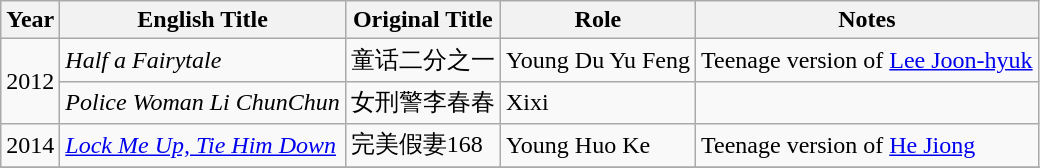<table class="wikitable">
<tr>
<th>Year</th>
<th>English Title</th>
<th>Original Title</th>
<th>Role</th>
<th>Notes</th>
</tr>
<tr>
<td rowspan="2">2012</td>
<td><em>Half a Fairytale</em></td>
<td>童话二分之一</td>
<td>Young Du Yu Feng</td>
<td>Teenage version of <a href='#'>Lee Joon-hyuk</a></td>
</tr>
<tr>
<td><em>Police Woman Li ChunChun</em></td>
<td>女刑警李春春</td>
<td>Xixi</td>
<td></td>
</tr>
<tr>
<td>2014</td>
<td><em><a href='#'>Lock Me Up, Tie Him Down</a></em></td>
<td>完美假妻168</td>
<td>Young Huo Ke</td>
<td>Teenage version of <a href='#'>He Jiong</a></td>
</tr>
<tr>
</tr>
</table>
